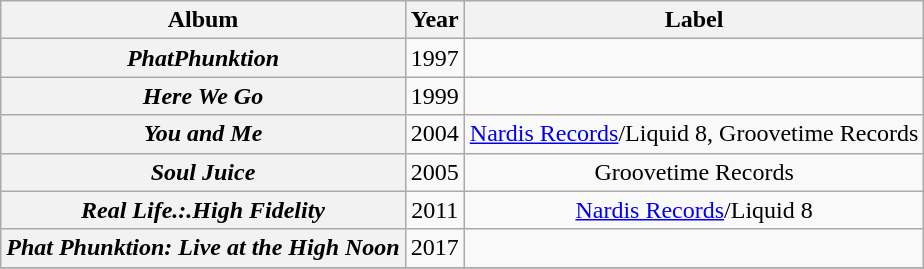<table class="wikitable plainrowheaders" style="text-align:center;">
<tr>
<th scope="col">Album</th>
<th scope="col">Year</th>
<th scope="col">Label</th>
</tr>
<tr>
<th scope="row"><em>PhatPhunktion</em></th>
<td>1997</td>
<td></td>
</tr>
<tr>
<th scope="row"><em>Here We Go</em></th>
<td>1999</td>
<td></td>
</tr>
<tr>
<th scope="row"><em>You and Me</em></th>
<td>2004</td>
<td><a href='#'>Nardis Records</a>/Liquid 8, Groovetime Records</td>
</tr>
<tr>
<th scope="row"><em>Soul Juice</em></th>
<td>2005</td>
<td>Groovetime Records</td>
</tr>
<tr>
<th scope="row"><em>Real Life.:.High Fidelity</em></th>
<td>2011</td>
<td><a href='#'>Nardis Records</a>/Liquid 8</td>
</tr>
<tr>
<th scope="row"><em>Phat Phunktion: Live at the High Noon</em></th>
<td>2017</td>
<td></td>
</tr>
<tr>
</tr>
</table>
